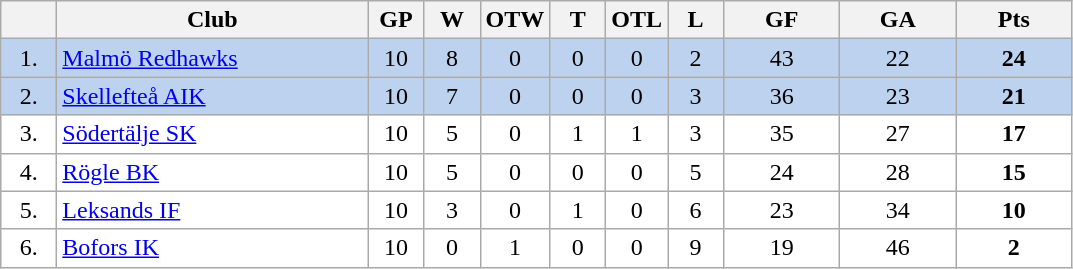<table class="wikitable">
<tr>
<th width="30"></th>
<th width="200">Club</th>
<th width="30">GP</th>
<th width="30">W</th>
<th width="30">OTW</th>
<th width="30">T</th>
<th width="30">OTL</th>
<th width="30">L</th>
<th width="70">GF</th>
<th width="70">GA</th>
<th width="70">Pts</th>
</tr>
<tr bgcolor="#BCD2EE" align="center">
<td>1.</td>
<td align="left"><a href='#'>Malmö Redhawks</a></td>
<td>10</td>
<td>8</td>
<td>0</td>
<td>0</td>
<td>0</td>
<td>2</td>
<td>43</td>
<td>22</td>
<td><strong>24</strong></td>
</tr>
<tr bgcolor="#BCD2EE" align="center">
<td>2.</td>
<td align="left"><a href='#'>Skellefteå AIK</a></td>
<td>10</td>
<td>7</td>
<td>0</td>
<td>0</td>
<td>0</td>
<td>3</td>
<td>36</td>
<td>23</td>
<td><strong>21</strong></td>
</tr>
<tr bgcolor="#FFFFFF" align="center">
<td>3.</td>
<td align="left"><a href='#'>Södertälje SK</a></td>
<td>10</td>
<td>5</td>
<td>0</td>
<td>1</td>
<td>1</td>
<td>3</td>
<td>35</td>
<td>27</td>
<td><strong>17</strong></td>
</tr>
<tr bgcolor="#FFFFFF" align="center">
<td>4.</td>
<td align="left"><a href='#'>Rögle BK</a></td>
<td>10</td>
<td>5</td>
<td>0</td>
<td>0</td>
<td>0</td>
<td>5</td>
<td>24</td>
<td>28</td>
<td><strong>15</strong></td>
</tr>
<tr bgcolor="#FFFFFF" align="center">
<td>5.</td>
<td align="left"><a href='#'>Leksands IF</a></td>
<td>10</td>
<td>3</td>
<td>0</td>
<td>1</td>
<td>0</td>
<td>6</td>
<td>23</td>
<td>34</td>
<td><strong>10</strong></td>
</tr>
<tr bgcolor="#FFFFFF" align="center">
<td>6.</td>
<td align="left"><a href='#'>Bofors IK</a></td>
<td>10</td>
<td>0</td>
<td>1</td>
<td>0</td>
<td>0</td>
<td>9</td>
<td>19</td>
<td>46</td>
<td><strong>2</strong></td>
</tr>
</table>
